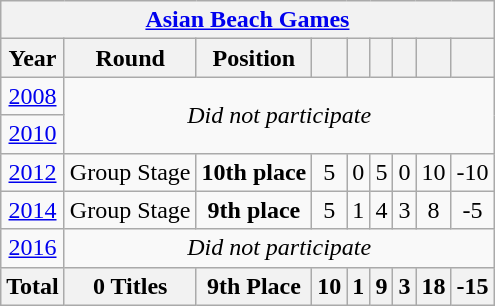<table class="wikitable" style="text-align: center;">
<tr>
<th colspan=9><a href='#'>Asian Beach Games</a></th>
</tr>
<tr>
<th>Year</th>
<th>Round</th>
<th>Position</th>
<th></th>
<th></th>
<th></th>
<th></th>
<th></th>
<th></th>
</tr>
<tr>
<td> <a href='#'>2008</a></td>
<td colspan=9 rowspan=2><em> Did not participate</em></td>
</tr>
<tr>
<td> <a href='#'>2010</a></td>
</tr>
<tr>
<td> <a href='#'>2012</a></td>
<td>Group Stage</td>
<td><strong>10th place</strong></td>
<td>5</td>
<td>0</td>
<td>5</td>
<td>0</td>
<td>10</td>
<td>-10</td>
</tr>
<tr>
<td> <a href='#'>2014</a></td>
<td>Group Stage</td>
<td><strong>9th place</strong></td>
<td>5</td>
<td>1</td>
<td>4</td>
<td>3</td>
<td>8</td>
<td>-5</td>
</tr>
<tr>
<td> <a href='#'>2016</a></td>
<td colspan=9><em> Did not participate</em></td>
</tr>
<tr>
<th>Total</th>
<th>0 Titles</th>
<th>9th Place</th>
<th>10</th>
<th>1</th>
<th>9</th>
<th>3</th>
<th>18</th>
<th>-15</th>
</tr>
</table>
